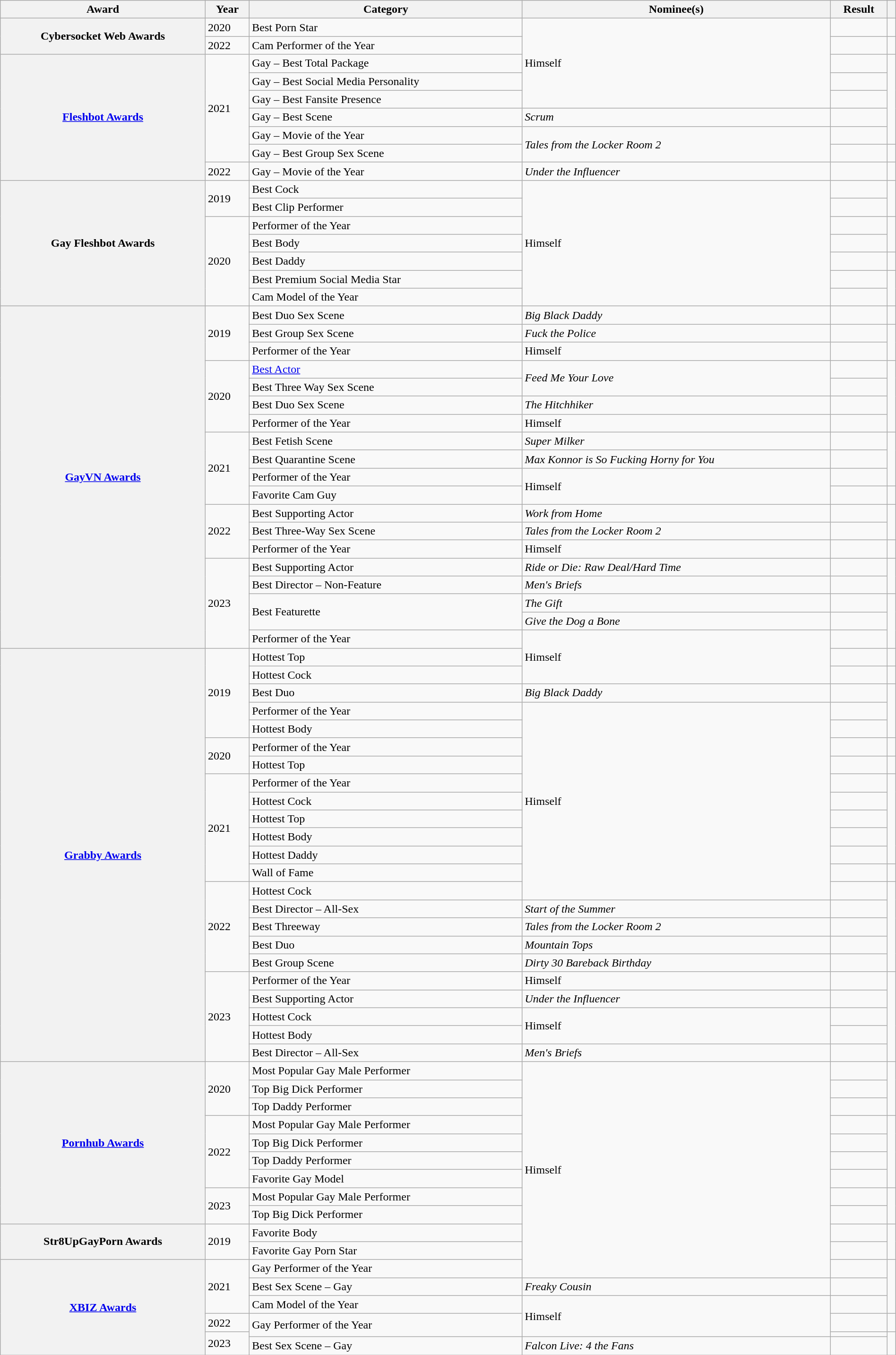<table class="wikitable sortable plainrowheaders" width=100%>
<tr>
<th scope="col">Award</th>
<th scope="col">Year</th>
<th scope="col">Category</th>
<th scope="col">Nominee(s)</th>
<th scope="col">Result</th>
<th scope="col" class="unsortable"></th>
</tr>
<tr>
<th scope="row" rowspan="2">Cybersocket Web Awards</th>
<td>2020</td>
<td>Best Porn Star</td>
<td rowspan="5">Himself</td>
<td></td>
<td></td>
</tr>
<tr>
<td>2022</td>
<td>Cam Performer of the Year</td>
<td></td>
<td></td>
</tr>
<tr>
<th scope="row" rowspan="7"><a href='#'>Fleshbot Awards</a></th>
<td rowspan="6">2021</td>
<td>Gay – Best Total Package</td>
<td></td>
<td rowspan="5"></td>
</tr>
<tr>
<td>Gay – Best Social Media Personality</td>
<td></td>
</tr>
<tr>
<td>Gay – Best Fansite Presence</td>
<td></td>
</tr>
<tr>
<td>Gay – Best Scene</td>
<td><em>Scrum</em></td>
<td></td>
</tr>
<tr>
<td>Gay – Movie of the Year</td>
<td rowspan="2"><em>Tales from the Locker Room 2</em></td>
<td></td>
</tr>
<tr>
<td>Gay – Best Group Sex Scene</td>
<td></td>
<td></td>
</tr>
<tr>
<td>2022</td>
<td>Gay – Movie of the Year</td>
<td><em>Under the Influencer</em></td>
<td></td>
<td></td>
</tr>
<tr>
<th scope="row" rowspan="7">Gay Fleshbot Awards</th>
<td rowspan="2">2019</td>
<td>Best Cock</td>
<td rowspan="7">Himself</td>
<td></td>
<td rowspan="2"></td>
</tr>
<tr>
<td>Best Clip Performer</td>
<td></td>
</tr>
<tr>
<td rowspan="5">2020</td>
<td>Performer of the Year</td>
<td></td>
<td rowspan="2"></td>
</tr>
<tr>
<td>Best Body</td>
<td></td>
</tr>
<tr>
<td>Best Daddy</td>
<td></td>
<td></td>
</tr>
<tr>
<td>Best Premium Social Media Star</td>
<td></td>
<td rowspan="2"></td>
</tr>
<tr>
<td>Cam Model of the Year</td>
<td></td>
</tr>
<tr>
<th scope="row" rowspan="19"><a href='#'>GayVN Awards</a></th>
<td rowspan="3">2019</td>
<td>Best Duo Sex Scene</td>
<td><em>Big Black Daddy</em></td>
<td></td>
<td></td>
</tr>
<tr>
<td>Best Group Sex Scene</td>
<td><em>Fuck the Police</em></td>
<td></td>
<td rowspan="2"></td>
</tr>
<tr>
<td>Performer of the Year</td>
<td>Himself</td>
<td></td>
</tr>
<tr>
<td rowspan="4">2020</td>
<td><a href='#'>Best Actor</a></td>
<td rowspan="2"><em>Feed Me Your Love</em></td>
<td></td>
<td rowspan="4"></td>
</tr>
<tr>
<td>Best Three Way Sex Scene</td>
<td></td>
</tr>
<tr>
<td>Best Duo Sex Scene</td>
<td><em>The Hitchhiker</em></td>
<td></td>
</tr>
<tr>
<td>Performer of the Year</td>
<td>Himself</td>
<td></td>
</tr>
<tr>
<td rowspan="4">2021</td>
<td>Best Fetish Scene</td>
<td><em>Super Milker</em></td>
<td></td>
<td rowspan="3"></td>
</tr>
<tr>
<td>Best Quarantine Scene</td>
<td><em>Max Konnor is So Fucking Horny for You</em></td>
<td></td>
</tr>
<tr>
<td>Performer of the Year</td>
<td rowspan="2">Himself</td>
<td></td>
</tr>
<tr>
<td>Favorite Cam Guy</td>
<td></td>
<td></td>
</tr>
<tr>
<td rowspan="3">2022</td>
<td>Best Supporting Actor</td>
<td><em>Work from Home</em></td>
<td></td>
<td rowspan="2"></td>
</tr>
<tr>
<td>Best Three-Way Sex Scene</td>
<td><em>Tales from the Locker Room 2</em></td>
<td></td>
</tr>
<tr>
<td>Performer of the Year</td>
<td>Himself</td>
<td></td>
<td></td>
</tr>
<tr>
<td rowspan="5">2023</td>
<td>Best Supporting Actor</td>
<td><em>Ride or Die: Raw Deal/Hard Time</em></td>
<td></td>
<td rowspan="2"></td>
</tr>
<tr>
<td>Best Director – Non-Feature</td>
<td><em>Men's Briefs</em></td>
<td></td>
</tr>
<tr>
<td rowspan="2">Best Featurette</td>
<td><em>The Gift</em></td>
<td></td>
<td rowspan="3"></td>
</tr>
<tr>
<td><em>Give the Dog a Bone</em></td>
<td></td>
</tr>
<tr>
<td>Performer of the Year</td>
<td rowspan="3">Himself</td>
<td></td>
</tr>
<tr>
<th scope="row" rowspan="23"><a href='#'>Grabby Awards</a></th>
<td rowspan="5">2019</td>
<td>Hottest Top</td>
<td></td>
<td></td>
</tr>
<tr>
<td>Hottest Cock</td>
<td></td>
</tr>
<tr>
<td>Best Duo</td>
<td><em>Big Black Daddy</em></td>
<td></td>
<td rowspan="3"></td>
</tr>
<tr>
<td>Performer of the Year</td>
<td rowspan="11">Himself</td>
<td></td>
</tr>
<tr>
<td>Hottest Body</td>
<td></td>
</tr>
<tr>
<td rowspan="2">2020</td>
<td>Performer of the Year</td>
<td></td>
<td></td>
</tr>
<tr>
<td>Hottest Top</td>
<td></td>
<td></td>
</tr>
<tr>
<td rowspan="6">2021</td>
<td>Performer of the Year</td>
<td></td>
<td rowspan="5"></td>
</tr>
<tr>
<td>Hottest Cock</td>
<td></td>
</tr>
<tr>
<td>Hottest Top</td>
<td></td>
</tr>
<tr>
<td>Hottest Body</td>
<td></td>
</tr>
<tr>
<td>Hottest Daddy</td>
<td></td>
</tr>
<tr>
<td>Wall of Fame</td>
<td></td>
<td></td>
</tr>
<tr>
<td rowspan="5">2022</td>
<td>Hottest Cock</td>
<td></td>
<td rowspan="5"></td>
</tr>
<tr>
<td>Best Director – All-Sex</td>
<td><em>Start of the Summer</em></td>
<td></td>
</tr>
<tr>
<td>Best Threeway</td>
<td><em>Tales from the Locker Room 2</em></td>
<td></td>
</tr>
<tr>
<td>Best Duo</td>
<td><em>Mountain Tops</em></td>
<td></td>
</tr>
<tr>
<td>Best Group Scene</td>
<td><em>Dirty 30 Bareback Birthday</em></td>
<td></td>
</tr>
<tr>
<td rowspan="5">2023</td>
<td>Performer of the Year</td>
<td>Himself</td>
<td></td>
<td rowspan="5"></td>
</tr>
<tr>
<td>Best Supporting Actor</td>
<td><em>Under the Influencer</em></td>
<td></td>
</tr>
<tr>
<td>Hottest Cock</td>
<td rowspan="2">Himself</td>
<td></td>
</tr>
<tr>
<td>Hottest Body</td>
<td></td>
</tr>
<tr>
<td>Best Director – All-Sex</td>
<td><em>Men's Briefs</em></td>
<td></td>
</tr>
<tr>
<th scope="row" rowspan="9"><a href='#'>Pornhub Awards</a></th>
<td rowspan="3">2020</td>
<td>Most Popular Gay Male Performer</td>
<td rowspan="12">Himself</td>
<td></td>
<td rowspan="3"></td>
</tr>
<tr>
<td>Top Big Dick Performer</td>
<td></td>
</tr>
<tr>
<td>Top Daddy Performer</td>
<td></td>
</tr>
<tr>
<td rowspan="4">2022</td>
<td>Most Popular Gay Male Performer</td>
<td></td>
<td rowspan="4"></td>
</tr>
<tr>
<td>Top Big Dick Performer</td>
<td></td>
</tr>
<tr>
<td>Top Daddy Performer</td>
<td></td>
</tr>
<tr>
<td>Favorite Gay Model</td>
<td></td>
</tr>
<tr>
<td rowspan="2">2023</td>
<td>Most Popular Gay Male Performer</td>
<td></td>
<td rowspan="2"></td>
</tr>
<tr>
<td>Top Big Dick Performer</td>
<td></td>
</tr>
<tr>
<th scope="row" rowspan="2">Str8UpGayPorn Awards</th>
<td rowspan="2">2019</td>
<td>Favorite Body</td>
<td></td>
<td rowspan="2"></td>
</tr>
<tr>
<td>Favorite Gay Porn Star</td>
<td></td>
</tr>
<tr>
<th scope="row" rowspan="6"><a href='#'>XBIZ Awards</a></th>
<td rowspan="3">2021</td>
<td>Gay Performer of the Year</td>
<td></td>
<td rowspan="3"></td>
</tr>
<tr>
<td>Best Sex Scene – Gay</td>
<td><em>Freaky Cousin</em></td>
<td></td>
</tr>
<tr>
<td>Cam Model of the Year</td>
<td rowspan="3">Himself</td>
<td></td>
</tr>
<tr>
<td>2022</td>
<td rowspan="2">Gay Performer of the Year</td>
<td></td>
<td></td>
</tr>
<tr>
<td rowspan="2">2023</td>
<td></td>
<td rowspan="2"></td>
</tr>
<tr>
<td>Best Sex Scene – Gay</td>
<td><em>Falcon Live: 4 the Fans</em></td>
<td></td>
</tr>
</table>
